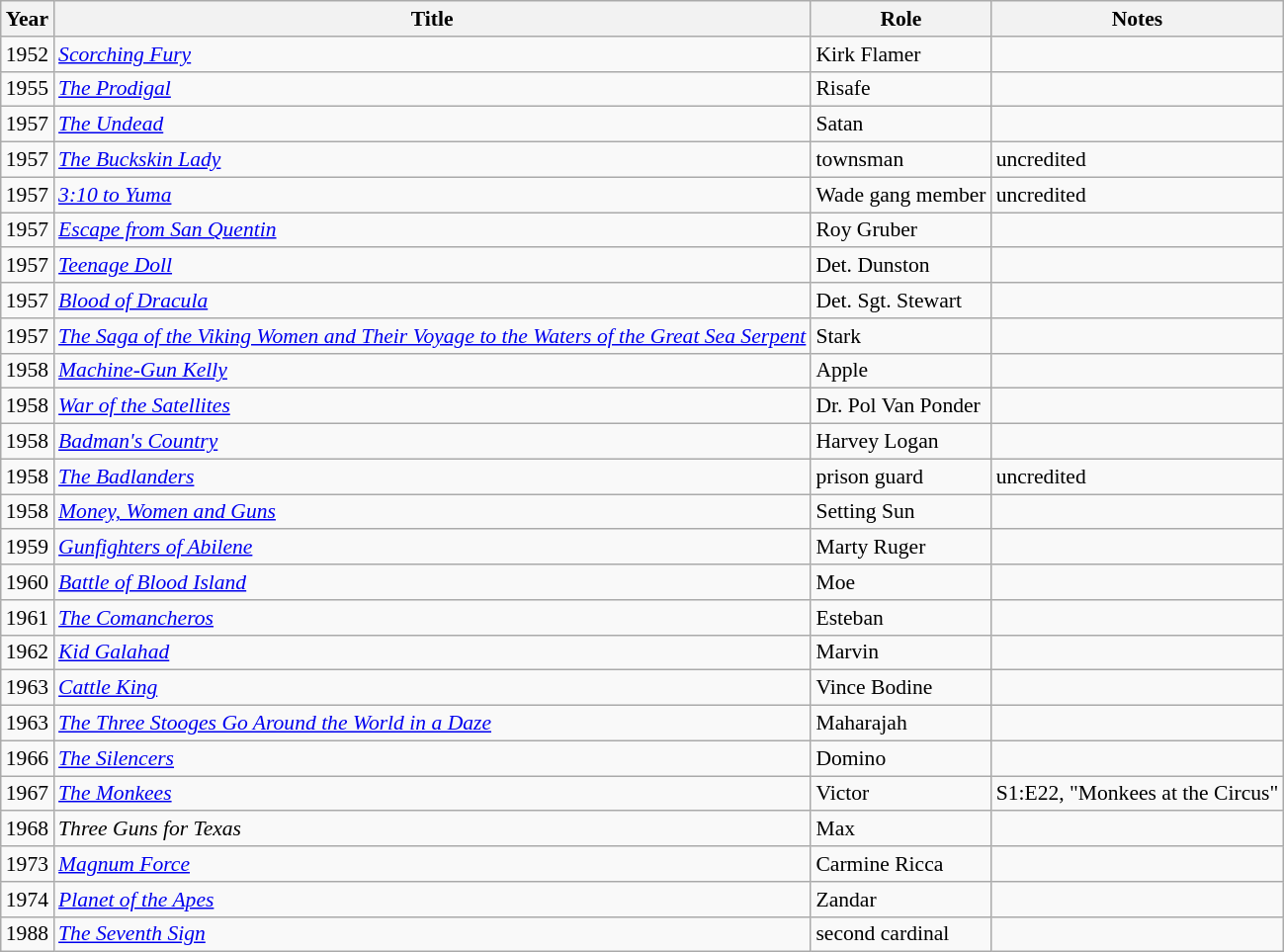<table class="wikitable" style="font-size: 90%;">
<tr>
<th>Year</th>
<th>Title</th>
<th>Role</th>
<th>Notes</th>
</tr>
<tr>
<td>1952</td>
<td><em><a href='#'>Scorching Fury</a></em></td>
<td>Kirk Flamer</td>
<td></td>
</tr>
<tr>
<td>1955</td>
<td><em><a href='#'>The Prodigal</a></em></td>
<td>Risafe</td>
<td></td>
</tr>
<tr>
<td>1957</td>
<td><em><a href='#'>The Undead</a></em></td>
<td>Satan</td>
<td></td>
</tr>
<tr>
<td>1957</td>
<td><em><a href='#'>The Buckskin Lady</a></em></td>
<td>townsman</td>
<td>uncredited</td>
</tr>
<tr>
<td>1957</td>
<td><em><a href='#'>3:10 to Yuma</a></em></td>
<td>Wade gang member</td>
<td>uncredited</td>
</tr>
<tr>
<td>1957</td>
<td><em><a href='#'>Escape from San Quentin</a></em></td>
<td>Roy Gruber</td>
<td></td>
</tr>
<tr>
<td>1957</td>
<td><em><a href='#'>Teenage Doll</a></em></td>
<td>Det. Dunston</td>
<td></td>
</tr>
<tr>
<td>1957</td>
<td><em><a href='#'>Blood of Dracula</a></em></td>
<td>Det. Sgt. Stewart</td>
<td></td>
</tr>
<tr>
<td>1957</td>
<td><em><a href='#'>The Saga of the Viking Women and Their Voyage to the Waters of the Great Sea Serpent</a></em></td>
<td>Stark</td>
<td></td>
</tr>
<tr>
<td>1958</td>
<td><em><a href='#'>Machine-Gun Kelly</a></em></td>
<td>Apple</td>
<td></td>
</tr>
<tr>
<td>1958</td>
<td><em><a href='#'>War of the Satellites</a></em></td>
<td>Dr. Pol Van Ponder</td>
<td></td>
</tr>
<tr>
<td>1958</td>
<td><em><a href='#'>Badman's Country</a></em></td>
<td>Harvey Logan</td>
<td></td>
</tr>
<tr>
<td>1958</td>
<td><em><a href='#'>The Badlanders</a></em></td>
<td>prison guard</td>
<td>uncredited</td>
</tr>
<tr>
<td>1958</td>
<td><em><a href='#'>Money, Women and Guns</a></em></td>
<td>Setting Sun</td>
<td></td>
</tr>
<tr>
<td>1959</td>
<td><em><a href='#'>Gunfighters of Abilene</a></em></td>
<td>Marty Ruger</td>
<td></td>
</tr>
<tr>
<td>1960</td>
<td><em><a href='#'>Battle of Blood Island</a></em></td>
<td>Moe</td>
<td></td>
</tr>
<tr>
<td>1961</td>
<td><em><a href='#'>The Comancheros</a></em></td>
<td>Esteban</td>
<td></td>
</tr>
<tr>
<td>1962</td>
<td><em><a href='#'>Kid Galahad</a></em></td>
<td>Marvin</td>
<td></td>
</tr>
<tr>
<td>1963</td>
<td><em><a href='#'>Cattle King</a></em></td>
<td>Vince Bodine</td>
<td></td>
</tr>
<tr>
<td>1963</td>
<td><em><a href='#'>The Three Stooges Go Around the World in a Daze</a></em></td>
<td>Maharajah</td>
<td></td>
</tr>
<tr>
<td>1966</td>
<td><em><a href='#'>The Silencers</a></em></td>
<td>Domino</td>
<td></td>
</tr>
<tr>
<td>1967</td>
<td><em><a href='#'>The Monkees</a></em></td>
<td>Victor</td>
<td>S1:E22, "Monkees at the Circus"</td>
</tr>
<tr>
<td>1968</td>
<td><em>Three Guns for Texas</em></td>
<td>Max</td>
<td></td>
</tr>
<tr>
<td>1973</td>
<td><em><a href='#'>Magnum Force</a></em></td>
<td>Carmine Ricca</td>
<td></td>
</tr>
<tr>
<td>1974</td>
<td><em><a href='#'>Planet of the Apes</a></em></td>
<td>Zandar</td>
<td></td>
</tr>
<tr>
<td>1988</td>
<td><em><a href='#'>The Seventh Sign</a></em></td>
<td>second cardinal</td>
<td></td>
</tr>
</table>
